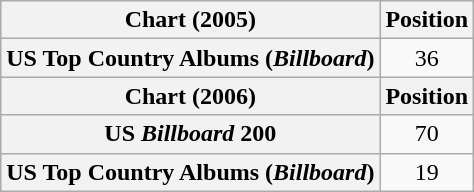<table class="wikitable plainrowheaders" style="text-align:center">
<tr>
<th scope="col">Chart (2005)</th>
<th scope="col">Position</th>
</tr>
<tr>
<th scope="row">US Top Country Albums (<em>Billboard</em>)</th>
<td>36</td>
</tr>
<tr>
<th scope="col">Chart (2006)</th>
<th scope="col">Position</th>
</tr>
<tr>
<th scope="row">US <em>Billboard</em> 200</th>
<td>70</td>
</tr>
<tr>
<th scope="row">US Top Country Albums (<em>Billboard</em>)</th>
<td>19</td>
</tr>
</table>
